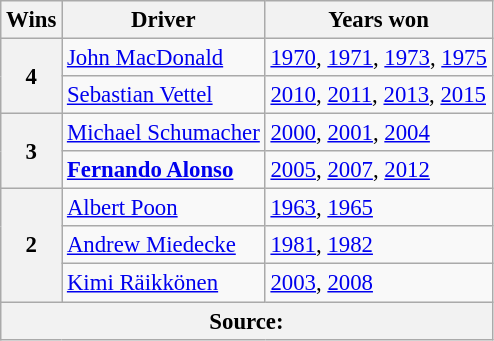<table class="wikitable" style="font-size: 95%;">
<tr>
<th>Wins</th>
<th>Driver</th>
<th>Years won</th>
</tr>
<tr>
<th rowspan="2">4</th>
<td> <a href='#'>John MacDonald</a></td>
<td><span><a href='#'>1970</a>, <a href='#'>1971</a>, <a href='#'>1973</a>, <a href='#'>1975</a></span></td>
</tr>
<tr>
<td> <a href='#'>Sebastian Vettel</a></td>
<td><a href='#'>2010</a>, <a href='#'>2011</a>, <a href='#'>2013</a>, <a href='#'>2015</a></td>
</tr>
<tr>
<th rowspan="2">3</th>
<td> <a href='#'>Michael Schumacher</a></td>
<td><a href='#'>2000</a>, <a href='#'>2001</a>, <a href='#'>2004</a></td>
</tr>
<tr>
<td><strong> <a href='#'>Fernando Alonso</a></strong></td>
<td><a href='#'>2005</a>, <a href='#'>2007</a>, <a href='#'>2012</a></td>
</tr>
<tr>
<th rowspan="3">2</th>
<td> <a href='#'>Albert Poon</a></td>
<td><span><a href='#'>1963</a>, <a href='#'>1965</a></span></td>
</tr>
<tr>
<td> <a href='#'>Andrew Miedecke</a></td>
<td><span><a href='#'>1981</a>, <a href='#'>1982</a></span></td>
</tr>
<tr>
<td> <a href='#'>Kimi Räikkönen</a></td>
<td><a href='#'>2003</a>, <a href='#'>2008</a></td>
</tr>
<tr>
<th colspan="3">Source:</th>
</tr>
</table>
